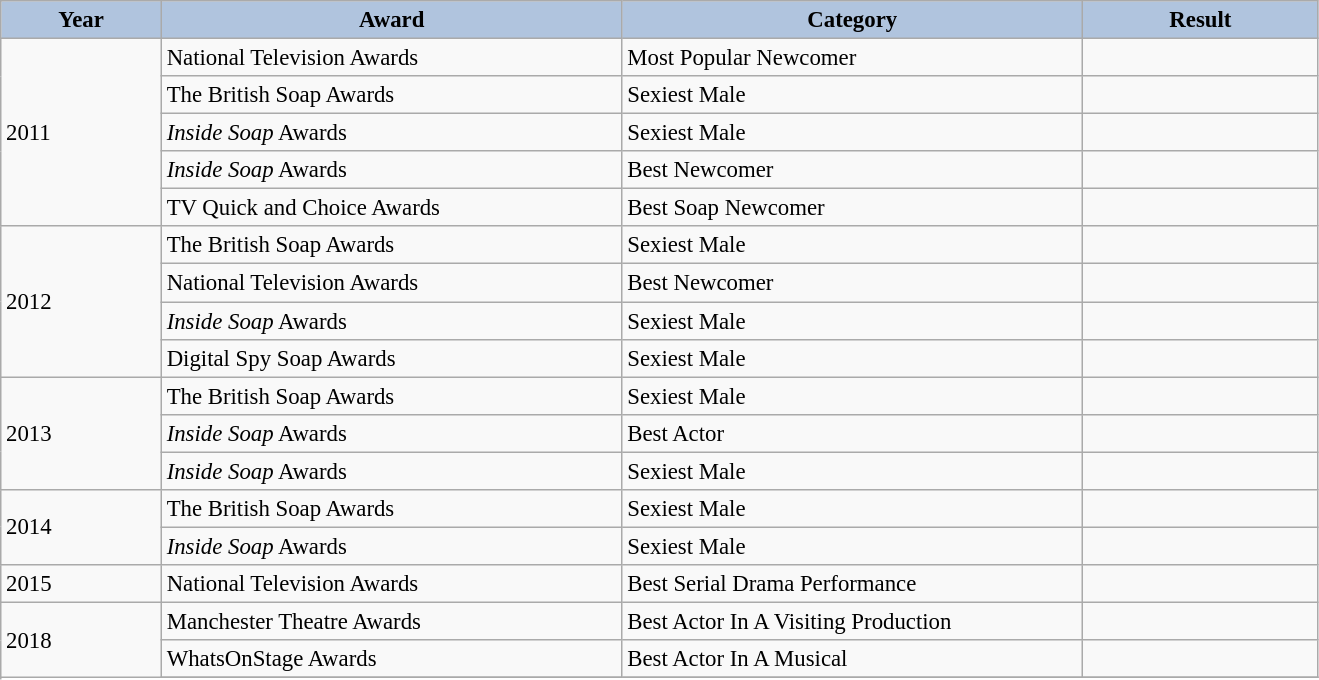<table class="wikitable" style="font-size: 95%;">
<tr>
<th style="background:#B0C4DE;" width="100">Year</th>
<th style="background:#B0C4DE;" width="300">Award</th>
<th style="background:#B0C4DE;" width="300">Category</th>
<th style="background:#B0C4DE;" width="150">Result</th>
</tr>
<tr>
<td rowspan="5">2011</td>
<td>National Television Awards</td>
<td>Most Popular Newcomer</td>
<td></td>
</tr>
<tr>
<td>The British Soap Awards</td>
<td>Sexiest Male</td>
<td></td>
</tr>
<tr>
<td><em>Inside Soap</em> Awards</td>
<td>Sexiest Male</td>
<td></td>
</tr>
<tr>
<td><em>Inside Soap</em> Awards</td>
<td>Best Newcomer</td>
<td></td>
</tr>
<tr>
<td>TV Quick and Choice Awards</td>
<td>Best Soap Newcomer</td>
<td></td>
</tr>
<tr>
<td rowspan="4">2012</td>
<td>The British Soap Awards</td>
<td>Sexiest Male</td>
<td></td>
</tr>
<tr>
<td>National Television Awards</td>
<td>Best Newcomer</td>
<td></td>
</tr>
<tr>
<td><em>Inside Soap</em> Awards</td>
<td>Sexiest Male</td>
<td></td>
</tr>
<tr>
<td>Digital Spy Soap Awards</td>
<td>Sexiest Male</td>
<td></td>
</tr>
<tr>
<td rowspan="3">2013</td>
<td>The British Soap Awards</td>
<td>Sexiest Male</td>
<td></td>
</tr>
<tr>
<td><em>Inside Soap</em> Awards</td>
<td>Best Actor</td>
<td></td>
</tr>
<tr>
<td><em>Inside Soap</em> Awards</td>
<td>Sexiest Male</td>
<td></td>
</tr>
<tr>
<td rowspan="2">2014</td>
<td>The British Soap Awards</td>
<td>Sexiest Male</td>
<td></td>
</tr>
<tr>
<td><em>Inside Soap</em> Awards</td>
<td>Sexiest Male</td>
<td></td>
</tr>
<tr>
<td rowspan=1">2015</td>
<td>National Television Awards</td>
<td>Best Serial Drama Performance</td>
<td></td>
</tr>
<tr>
<td rowspan="4">2018</td>
<td>Manchester Theatre Awards</td>
<td>Best Actor In A Visiting Production</td>
<td></td>
</tr>
<tr>
<td>WhatsOnStage Awards</td>
<td>Best Actor In A Musical</td>
<td></td>
</tr>
<tr>
</tr>
</table>
